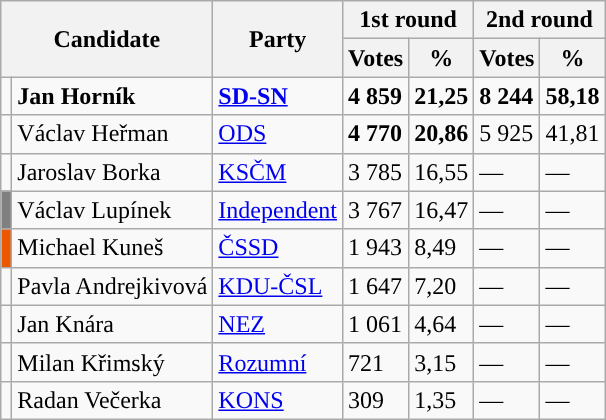<table class="wikitable sortable">
<tr>
<th colspan="2" rowspan="2">Candidate</th>
<th rowspan="2">Party</th>
<th colspan="2">1st round</th>
<th colspan="2">2nd round</th>
</tr>
<tr>
<th>Votes</th>
<th>%</th>
<th>Votes</th>
<th>%</th>
</tr>
<tr>
<td style="background-color:"></td>
<td><strong>Jan Horník</strong></td>
<td><strong><a href='#'>SD-SN</a></strong></td>
<td><strong>4 859</strong></td>
<td><strong>21,25</strong></td>
<td><strong>8 244</strong></td>
<td><strong>58,18</strong></td>
</tr>
<tr>
<td style="background-color:"></td>
<td>Václav Heřman</td>
<td><a href='#'>ODS</a></td>
<td><strong>4 770</strong></td>
<td><strong>20,86</strong></td>
<td>5 925</td>
<td>41,81</td>
</tr>
<tr>
<td style="background-color:"></td>
<td>Jaroslav Borka</td>
<td><a href='#'>KSČM</a></td>
<td>3 785</td>
<td>16,55</td>
<td>—</td>
<td>—</td>
</tr>
<tr>
<td style="background-color:grey"></td>
<td>Václav Lupínek</td>
<td><a href='#'>Independent</a></td>
<td>3 767</td>
<td>16,47</td>
<td>—</td>
<td>—</td>
</tr>
<tr>
<td style="background-color:#EC5800;"></td>
<td>Michael Kuneš</td>
<td><a href='#'>ČSSD</a></td>
<td>1 943</td>
<td>8,49</td>
<td>—</td>
<td>—</td>
</tr>
<tr>
<td style="background-color:"></td>
<td>Pavla Andrejkivová</td>
<td><a href='#'>KDU-ČSL</a></td>
<td>1 647</td>
<td>7,20</td>
<td>—</td>
<td>—</td>
</tr>
<tr>
<td style="background-color:"></td>
<td>Jan Knára</td>
<td><a href='#'>NEZ</a></td>
<td>1 061</td>
<td>4,64</td>
<td>—</td>
<td>—</td>
</tr>
<tr>
<td style="background-color:"></td>
<td>Milan Křimský</td>
<td><a href='#'>Rozumní</a></td>
<td>721</td>
<td>3,15</td>
<td>—</td>
<td>—</td>
</tr>
<tr>
<td style="background-color:"></td>
<td>Radan Večerka</td>
<td><a href='#'>KONS</a></td>
<td>309</td>
<td>1,35</td>
<td>—</td>
<td>—</td>
</tr>
</table>
